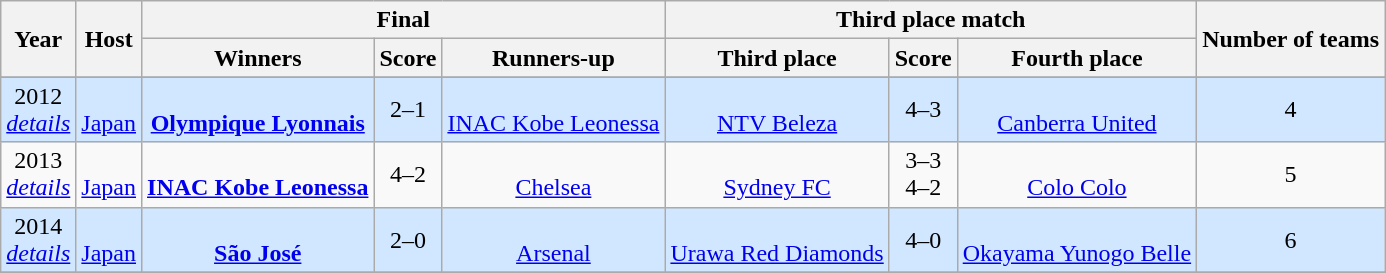<table class="wikitable" style="text-align: center;">
<tr>
<th rowspan=2>Year</th>
<th rowspan=2>Host</th>
<th colspan=3>Final</th>
<th colspan=3>Third place match</th>
<th rowspan=2>Number of teams</th>
</tr>
<tr>
<th>Winners</th>
<th>Score</th>
<th>Runners-up</th>
<th>Third place</th>
<th>Score</th>
<th>Fourth place</th>
</tr>
<tr>
</tr>
<tr bgcolor=#D0E7FF>
<td>2012<br><em><a href='#'>details</a></em></td>
<td><br><a href='#'>Japan</a></td>
<td><br> <strong><a href='#'>Olympique Lyonnais</a></strong></td>
<td>2–1<br></td>
<td><br> <a href='#'>INAC Kobe Leonessa</a></td>
<td><br> <a href='#'>NTV Beleza</a></td>
<td>4–3</td>
<td><br> <a href='#'>Canberra United</a></td>
<td>4</td>
</tr>
<tr>
<td>2013<br><em><a href='#'>details</a></em></td>
<td><br><a href='#'>Japan</a></td>
<td><br> <strong><a href='#'>INAC Kobe Leonessa</a></strong></td>
<td>4–2</td>
<td><br> <a href='#'>Chelsea</a></td>
<td><br> <a href='#'>Sydney FC</a></td>
<td>3–3<br>4–2 </td>
<td><br> <a href='#'>Colo Colo</a></td>
<td>5</td>
</tr>
<tr bgcolor=#D0E7FF>
<td>2014<br><em><a href='#'>details</a></em></td>
<td><br><a href='#'>Japan</a></td>
<td><br> <strong><a href='#'>São José</a></strong></td>
<td>2–0</td>
<td><br> <a href='#'>Arsenal</a></td>
<td><br> <a href='#'>Urawa Red Diamonds</a></td>
<td>4–0</td>
<td><br> <a href='#'>Okayama Yunogo Belle</a></td>
<td>6</td>
</tr>
<tr>
</tr>
</table>
